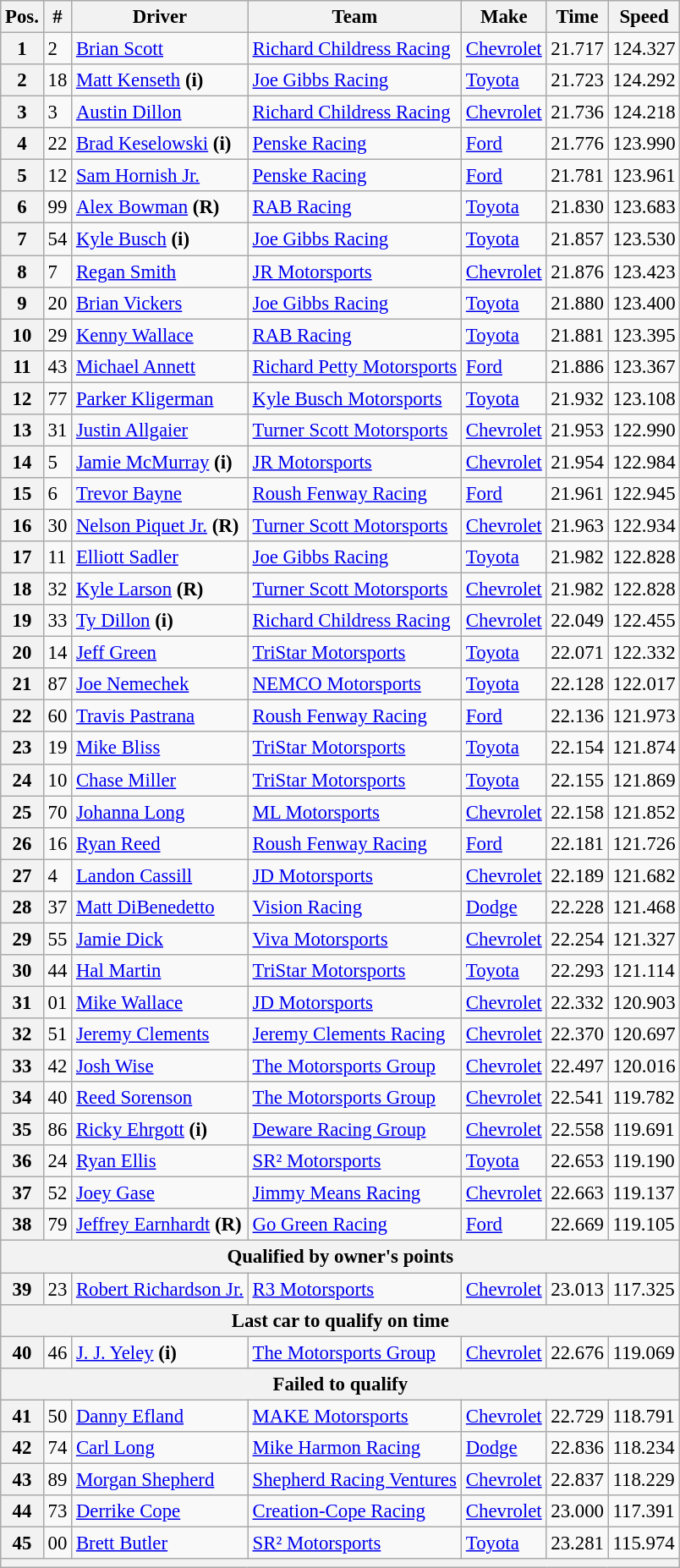<table class="wikitable" style="font-size:95%">
<tr>
<th>Pos.</th>
<th>#</th>
<th>Driver</th>
<th>Team</th>
<th>Make</th>
<th>Time</th>
<th>Speed</th>
</tr>
<tr>
<th>1</th>
<td>2</td>
<td><a href='#'>Brian Scott</a></td>
<td><a href='#'>Richard Childress Racing</a></td>
<td><a href='#'>Chevrolet</a></td>
<td>21.717</td>
<td>124.327</td>
</tr>
<tr>
<th>2</th>
<td>18</td>
<td><a href='#'>Matt Kenseth</a> <strong>(i)</strong></td>
<td><a href='#'>Joe Gibbs Racing</a></td>
<td><a href='#'>Toyota</a></td>
<td>21.723</td>
<td>124.292</td>
</tr>
<tr>
<th>3</th>
<td>3</td>
<td><a href='#'>Austin Dillon</a></td>
<td><a href='#'>Richard Childress Racing</a></td>
<td><a href='#'>Chevrolet</a></td>
<td>21.736</td>
<td>124.218</td>
</tr>
<tr>
<th>4</th>
<td>22</td>
<td><a href='#'>Brad Keselowski</a> <strong>(i)</strong></td>
<td><a href='#'>Penske Racing</a></td>
<td><a href='#'>Ford</a></td>
<td>21.776</td>
<td>123.990</td>
</tr>
<tr>
<th>5</th>
<td>12</td>
<td><a href='#'>Sam Hornish Jr.</a></td>
<td><a href='#'>Penske Racing</a></td>
<td><a href='#'>Ford</a></td>
<td>21.781</td>
<td>123.961</td>
</tr>
<tr>
<th>6</th>
<td>99</td>
<td><a href='#'>Alex Bowman</a> <strong>(R)</strong></td>
<td><a href='#'>RAB Racing</a></td>
<td><a href='#'>Toyota</a></td>
<td>21.830</td>
<td>123.683</td>
</tr>
<tr>
<th>7</th>
<td>54</td>
<td><a href='#'>Kyle Busch</a> <strong>(i)</strong></td>
<td><a href='#'>Joe Gibbs Racing</a></td>
<td><a href='#'>Toyota</a></td>
<td>21.857</td>
<td>123.530</td>
</tr>
<tr>
<th>8</th>
<td>7</td>
<td><a href='#'>Regan Smith</a></td>
<td><a href='#'>JR Motorsports</a></td>
<td><a href='#'>Chevrolet</a></td>
<td>21.876</td>
<td>123.423</td>
</tr>
<tr>
<th>9</th>
<td>20</td>
<td><a href='#'>Brian Vickers</a></td>
<td><a href='#'>Joe Gibbs Racing</a></td>
<td><a href='#'>Toyota</a></td>
<td>21.880</td>
<td>123.400</td>
</tr>
<tr>
<th>10</th>
<td>29</td>
<td><a href='#'>Kenny Wallace</a></td>
<td><a href='#'>RAB Racing</a></td>
<td><a href='#'>Toyota</a></td>
<td>21.881</td>
<td>123.395</td>
</tr>
<tr>
<th>11</th>
<td>43</td>
<td><a href='#'>Michael Annett</a></td>
<td><a href='#'>Richard Petty Motorsports</a></td>
<td><a href='#'>Ford</a></td>
<td>21.886</td>
<td>123.367</td>
</tr>
<tr>
<th>12</th>
<td>77</td>
<td><a href='#'>Parker Kligerman</a></td>
<td><a href='#'>Kyle Busch Motorsports</a></td>
<td><a href='#'>Toyota</a></td>
<td>21.932</td>
<td>123.108</td>
</tr>
<tr>
<th>13</th>
<td>31</td>
<td><a href='#'>Justin Allgaier</a></td>
<td><a href='#'>Turner Scott Motorsports</a></td>
<td><a href='#'>Chevrolet</a></td>
<td>21.953</td>
<td>122.990</td>
</tr>
<tr>
<th>14</th>
<td>5</td>
<td><a href='#'>Jamie McMurray</a> <strong>(i)</strong></td>
<td><a href='#'>JR Motorsports</a></td>
<td><a href='#'>Chevrolet</a></td>
<td>21.954</td>
<td>122.984</td>
</tr>
<tr>
<th>15</th>
<td>6</td>
<td><a href='#'>Trevor Bayne</a></td>
<td><a href='#'>Roush Fenway Racing</a></td>
<td><a href='#'>Ford</a></td>
<td>21.961</td>
<td>122.945</td>
</tr>
<tr>
<th>16</th>
<td>30</td>
<td><a href='#'>Nelson Piquet Jr.</a> <strong>(R)</strong></td>
<td><a href='#'>Turner Scott Motorsports</a></td>
<td><a href='#'>Chevrolet</a></td>
<td>21.963</td>
<td>122.934</td>
</tr>
<tr>
<th>17</th>
<td>11</td>
<td><a href='#'>Elliott Sadler</a></td>
<td><a href='#'>Joe Gibbs Racing</a></td>
<td><a href='#'>Toyota</a></td>
<td>21.982</td>
<td>122.828</td>
</tr>
<tr>
<th>18</th>
<td>32</td>
<td><a href='#'>Kyle Larson</a> <strong>(R)</strong></td>
<td><a href='#'>Turner Scott Motorsports</a></td>
<td><a href='#'>Chevrolet</a></td>
<td>21.982</td>
<td>122.828</td>
</tr>
<tr>
<th>19</th>
<td>33</td>
<td><a href='#'>Ty Dillon</a> <strong>(i)</strong></td>
<td><a href='#'>Richard Childress Racing</a></td>
<td><a href='#'>Chevrolet</a></td>
<td>22.049</td>
<td>122.455</td>
</tr>
<tr>
<th>20</th>
<td>14</td>
<td><a href='#'>Jeff Green</a></td>
<td><a href='#'>TriStar Motorsports</a></td>
<td><a href='#'>Toyota</a></td>
<td>22.071</td>
<td>122.332</td>
</tr>
<tr>
<th>21</th>
<td>87</td>
<td><a href='#'>Joe Nemechek</a></td>
<td><a href='#'>NEMCO Motorsports</a></td>
<td><a href='#'>Toyota</a></td>
<td>22.128</td>
<td>122.017</td>
</tr>
<tr>
<th>22</th>
<td>60</td>
<td><a href='#'>Travis Pastrana</a></td>
<td><a href='#'>Roush Fenway Racing</a></td>
<td><a href='#'>Ford</a></td>
<td>22.136</td>
<td>121.973</td>
</tr>
<tr>
<th>23</th>
<td>19</td>
<td><a href='#'>Mike Bliss</a></td>
<td><a href='#'>TriStar Motorsports</a></td>
<td><a href='#'>Toyota</a></td>
<td>22.154</td>
<td>121.874</td>
</tr>
<tr>
<th>24</th>
<td>10</td>
<td><a href='#'>Chase Miller</a></td>
<td><a href='#'>TriStar Motorsports</a></td>
<td><a href='#'>Toyota</a></td>
<td>22.155</td>
<td>121.869</td>
</tr>
<tr>
<th>25</th>
<td>70</td>
<td><a href='#'>Johanna Long</a></td>
<td><a href='#'>ML Motorsports</a></td>
<td><a href='#'>Chevrolet</a></td>
<td>22.158</td>
<td>121.852</td>
</tr>
<tr>
<th>26</th>
<td>16</td>
<td><a href='#'>Ryan Reed</a></td>
<td><a href='#'>Roush Fenway Racing</a></td>
<td><a href='#'>Ford</a></td>
<td>22.181</td>
<td>121.726</td>
</tr>
<tr>
<th>27</th>
<td>4</td>
<td><a href='#'>Landon Cassill</a></td>
<td><a href='#'>JD Motorsports</a></td>
<td><a href='#'>Chevrolet</a></td>
<td>22.189</td>
<td>121.682</td>
</tr>
<tr>
<th>28</th>
<td>37</td>
<td><a href='#'>Matt DiBenedetto</a></td>
<td><a href='#'>Vision Racing</a></td>
<td><a href='#'>Dodge</a></td>
<td>22.228</td>
<td>121.468</td>
</tr>
<tr>
<th>29</th>
<td>55</td>
<td><a href='#'>Jamie Dick</a></td>
<td><a href='#'>Viva Motorsports</a></td>
<td><a href='#'>Chevrolet</a></td>
<td>22.254</td>
<td>121.327</td>
</tr>
<tr>
<th>30</th>
<td>44</td>
<td><a href='#'>Hal Martin</a></td>
<td><a href='#'>TriStar Motorsports</a></td>
<td><a href='#'>Toyota</a></td>
<td>22.293</td>
<td>121.114</td>
</tr>
<tr>
<th>31</th>
<td>01</td>
<td><a href='#'>Mike Wallace</a></td>
<td><a href='#'>JD Motorsports</a></td>
<td><a href='#'>Chevrolet</a></td>
<td>22.332</td>
<td>120.903</td>
</tr>
<tr>
<th>32</th>
<td>51</td>
<td><a href='#'>Jeremy Clements</a></td>
<td><a href='#'>Jeremy Clements Racing</a></td>
<td><a href='#'>Chevrolet</a></td>
<td>22.370</td>
<td>120.697</td>
</tr>
<tr>
<th>33</th>
<td>42</td>
<td><a href='#'>Josh Wise</a></td>
<td><a href='#'>The Motorsports Group</a></td>
<td><a href='#'>Chevrolet</a></td>
<td>22.497</td>
<td>120.016</td>
</tr>
<tr>
<th>34</th>
<td>40</td>
<td><a href='#'>Reed Sorenson</a></td>
<td><a href='#'>The Motorsports Group</a></td>
<td><a href='#'>Chevrolet</a></td>
<td>22.541</td>
<td>119.782</td>
</tr>
<tr>
<th>35</th>
<td>86</td>
<td><a href='#'>Ricky Ehrgott</a> <strong>(i)</strong></td>
<td><a href='#'>Deware Racing Group</a></td>
<td><a href='#'>Chevrolet</a></td>
<td>22.558</td>
<td>119.691</td>
</tr>
<tr>
<th>36</th>
<td>24</td>
<td><a href='#'>Ryan Ellis</a></td>
<td><a href='#'>SR² Motorsports</a></td>
<td><a href='#'>Toyota</a></td>
<td>22.653</td>
<td>119.190</td>
</tr>
<tr>
<th>37</th>
<td>52</td>
<td><a href='#'>Joey Gase</a></td>
<td><a href='#'>Jimmy Means Racing</a></td>
<td><a href='#'>Chevrolet</a></td>
<td>22.663</td>
<td>119.137</td>
</tr>
<tr>
<th>38</th>
<td>79</td>
<td><a href='#'>Jeffrey Earnhardt</a> <strong>(R)</strong></td>
<td><a href='#'>Go Green Racing</a></td>
<td><a href='#'>Ford</a></td>
<td>22.669</td>
<td>119.105</td>
</tr>
<tr>
<th colspan="7">Qualified by owner's points</th>
</tr>
<tr>
<th>39</th>
<td>23</td>
<td><a href='#'>Robert Richardson Jr.</a></td>
<td><a href='#'>R3 Motorsports</a></td>
<td><a href='#'>Chevrolet</a></td>
<td>23.013</td>
<td>117.325</td>
</tr>
<tr>
<th colspan="7">Last car to qualify on time</th>
</tr>
<tr>
<th>40</th>
<td>46</td>
<td><a href='#'>J. J. Yeley</a> <strong>(i)</strong></td>
<td><a href='#'>The Motorsports Group</a></td>
<td><a href='#'>Chevrolet</a></td>
<td>22.676</td>
<td>119.069</td>
</tr>
<tr>
<th colspan="7">Failed to qualify</th>
</tr>
<tr>
<th>41</th>
<td>50</td>
<td><a href='#'>Danny Efland</a></td>
<td><a href='#'>MAKE Motorsports</a></td>
<td><a href='#'>Chevrolet</a></td>
<td>22.729</td>
<td>118.791</td>
</tr>
<tr>
<th>42</th>
<td>74</td>
<td><a href='#'>Carl Long</a></td>
<td><a href='#'>Mike Harmon Racing</a></td>
<td><a href='#'>Dodge</a></td>
<td>22.836</td>
<td>118.234</td>
</tr>
<tr>
<th>43</th>
<td>89</td>
<td><a href='#'>Morgan Shepherd</a></td>
<td><a href='#'>Shepherd Racing Ventures</a></td>
<td><a href='#'>Chevrolet</a></td>
<td>22.837</td>
<td>118.229</td>
</tr>
<tr>
<th>44</th>
<td>73</td>
<td><a href='#'>Derrike Cope</a></td>
<td><a href='#'>Creation-Cope Racing</a></td>
<td><a href='#'>Chevrolet</a></td>
<td>23.000</td>
<td>117.391</td>
</tr>
<tr>
<th>45</th>
<td>00</td>
<td><a href='#'>Brett Butler</a></td>
<td><a href='#'>SR² Motorsports</a></td>
<td><a href='#'>Toyota</a></td>
<td>23.281</td>
<td>115.974</td>
</tr>
<tr>
<th colspan="7"></th>
</tr>
</table>
